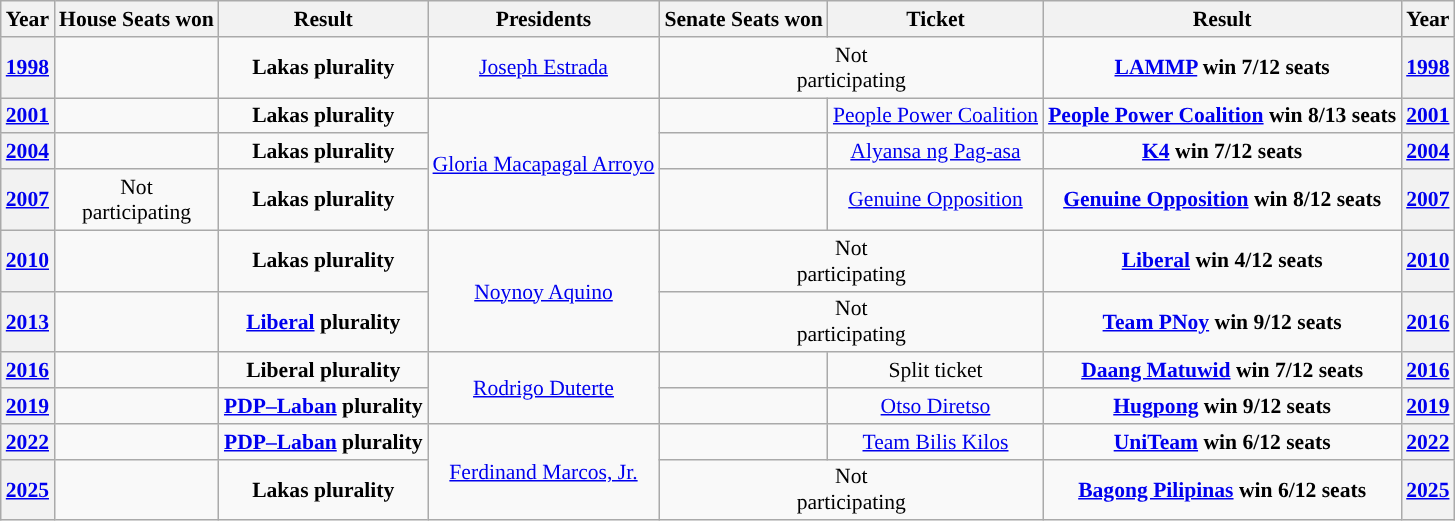<table class="wikitable" style="text-align:center; font-size:90%">
<tr>
<th>Year</th>
<th>House Seats won</th>
<th>Result</th>
<th>Presidents</th>
<th>Senate Seats won</th>
<th>Ticket</th>
<th>Result</th>
<th>Year</th>
</tr>
<tr>
<th><a href='#'>1998</a></th>
<td></td>
<td><strong>Lakas plurality</strong></td>
<td style="background:"><a href='#'><span>Joseph Estrada</span></a></td>
<td colspan="2">Not<br>participating</td>
<td><strong><a href='#'>LAMMP</a> win 7/12 seats</strong></td>
<th><a href='#'>1998</a></th>
</tr>
<tr>
<th><a href='#'>2001</a></th>
<td></td>
<td><strong>Lakas plurality</strong></td>
<td rowspan="3" style="background:"><a href='#'>Gloria Macapagal Arroyo</a></td>
<td></td>
<td style="background:"><a href='#'><span>People Power Coalition</span></a></td>
<td style="background:"><strong><a href='#'><span>People Power Coalition</span></a> <span>win 8/13 seats</span></strong></td>
<th><a href='#'>2001</a></th>
</tr>
<tr>
<th><a href='#'>2004</a></th>
<td></td>
<td><strong>Lakas plurality</strong></td>
<td></td>
<td><a href='#'>Alyansa ng Pag-asa</a></td>
<td><strong><a href='#'>K4</a> win 7/12 seats</strong></td>
<th><a href='#'>2004</a></th>
</tr>
<tr>
<th><a href='#'>2007</a></th>
<td>Not<br>participating</td>
<td><strong>Lakas plurality</strong></td>
<td></td>
<td style="background:"><a href='#'><span>Genuine Opposition</span></a></td>
<td style="background:"><strong><a href='#'><span>Genuine Opposition</span></a> <span>win 8/12 seats</span></strong></td>
<th><a href='#'>2007</a></th>
</tr>
<tr>
<th><a href='#'>2010</a></th>
<td></td>
<td><strong>Lakas plurality</strong></td>
<td rowspan="2" style="background-color:"><a href='#'>Noynoy Aquino</a></td>
<td colspan=2>Not<br>participating</td>
<td><strong><a href='#'>Liberal</a> win 4/12 seats</strong></td>
<th><a href='#'>2010</a></th>
</tr>
<tr>
<th><a href='#'>2013</a></th>
<td></td>
<td><strong><a href='#'>Liberal</a> plurality</strong></td>
<td colspan=2>Not<br>participating</td>
<td><strong><a href='#'>Team PNoy</a> win 9/12 seats</strong></td>
<th><a href='#'>2016</a></th>
</tr>
<tr>
<th><a href='#'>2016</a></th>
<td></td>
<td><strong>Liberal plurality</strong></td>
<td rowspan="2" style="background-color:"><a href='#'>Rodrigo Duterte</a></td>
<td></td>
<td>Split ticket</td>
<td><strong><a href='#'>Daang Matuwid</a> win 7/12 seats</strong></td>
<th><a href='#'>2016</a></th>
</tr>
<tr>
<th><a href='#'>2019</a></th>
<td></td>
<td><strong><a href='#'>PDP–Laban</a> plurality</strong></td>
<td></td>
<td><a href='#'>Otso Diretso</a></td>
<td><strong><a href='#'>Hugpong</a> win 9/12 seats</strong></td>
<th><a href='#'>2019</a></th>
</tr>
<tr>
<th><a href='#'>2022</a></th>
<td style="text-align:center"></td>
<td><strong><a href='#'>PDP–Laban</a> plurality</strong></td>
<td rowspan="2" style="background-color:"><a href='#'><span>Ferdinand Marcos, Jr.</span></a></td>
<td style="text-align:center"></td>
<td><a href='#'>Team Bilis Kilos</a></td>
<td><strong><a href='#'>UniTeam</a> win 6/12 seats</strong></td>
<th><a href='#'>2022</a></th>
</tr>
<tr>
<th><a href='#'>2025</a></th>
<td></td>
<td><strong>Lakas plurality</strong></td>
<td colspan="2">Not<br>participating</td>
<td><strong><a href='#'>Bagong Pilipinas</a> win 6/12 seats</strong></td>
<th><a href='#'>2025</a></th>
</tr>
</table>
